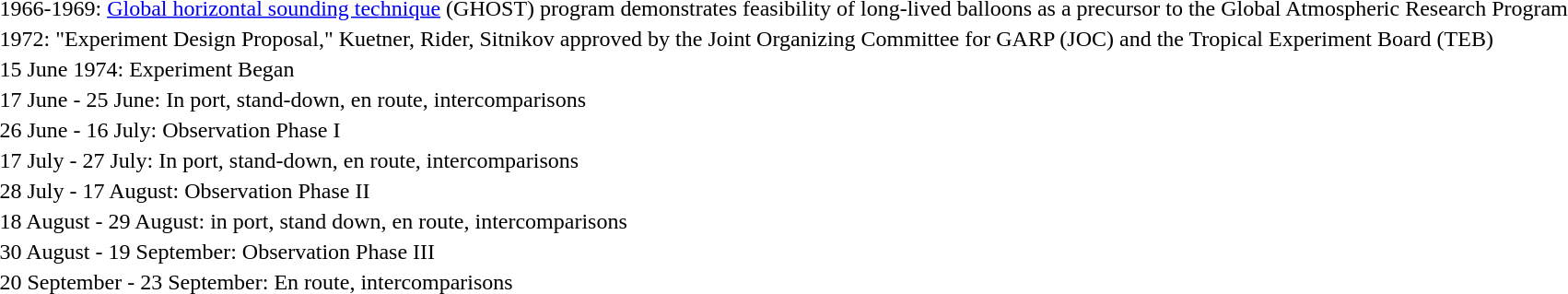<table>
<tr>
<td>1966-1969: <a href='#'>Global horizontal sounding technique</a> (GHOST) program demonstrates feasibility of long-lived balloons as a precursor to the Global Atmospheric Research Program</td>
</tr>
<tr>
<td>1972: "Experiment Design Proposal," Kuetner, Rider, Sitnikov approved by the Joint Organizing Committee for GARP (JOC) and the Tropical Experiment Board (TEB)</td>
</tr>
<tr>
<td>15 June 1974: Experiment Began</td>
</tr>
<tr>
<td>17 June - 25 June: In port, stand-down, en route, intercomparisons</td>
</tr>
<tr>
<td>26 June - 16 July: Observation Phase I</td>
</tr>
<tr>
<td>17 July - 27 July: In port, stand-down, en route, intercomparisons</td>
</tr>
<tr>
<td>28 July - 17 August: Observation Phase II</td>
</tr>
<tr>
<td>18 August - 29 August: in port, stand down, en route, intercomparisons</td>
</tr>
<tr>
<td>30 August - 19 September: Observation Phase III</td>
</tr>
<tr>
<td>20 September - 23 September: En route, intercomparisons </td>
</tr>
</table>
